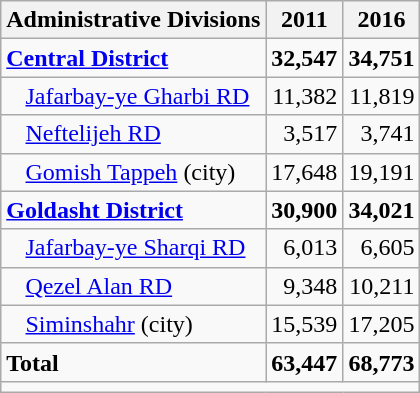<table class="wikitable">
<tr>
<th>Administrative Divisions</th>
<th>2011</th>
<th>2016</th>
</tr>
<tr>
<td><strong><a href='#'>Central District</a></strong></td>
<td style="text-align: right;"><strong>32,547</strong></td>
<td style="text-align: right;"><strong>34,751</strong></td>
</tr>
<tr>
<td style="padding-left: 1em;"><a href='#'>Jafarbay-ye Gharbi RD</a></td>
<td style="text-align: right;">11,382</td>
<td style="text-align: right;">11,819</td>
</tr>
<tr>
<td style="padding-left: 1em;"><a href='#'>Neftelijeh RD</a></td>
<td style="text-align: right;">3,517</td>
<td style="text-align: right;">3,741</td>
</tr>
<tr>
<td style="padding-left: 1em;"><a href='#'>Gomish Tappeh</a> (city)</td>
<td style="text-align: right;">17,648</td>
<td style="text-align: right;">19,191</td>
</tr>
<tr>
<td><strong><a href='#'>Goldasht District</a></strong></td>
<td style="text-align: right;"><strong>30,900</strong></td>
<td style="text-align: right;"><strong>34,021</strong></td>
</tr>
<tr>
<td style="padding-left: 1em;"><a href='#'>Jafarbay-ye Sharqi RD</a></td>
<td style="text-align: right;">6,013</td>
<td style="text-align: right;">6,605</td>
</tr>
<tr>
<td style="padding-left: 1em;"><a href='#'>Qezel Alan RD</a></td>
<td style="text-align: right;">9,348</td>
<td style="text-align: right;">10,211</td>
</tr>
<tr>
<td style="padding-left: 1em;"><a href='#'>Siminshahr</a> (city)</td>
<td style="text-align: right;">15,539</td>
<td style="text-align: right;">17,205</td>
</tr>
<tr>
<td><strong>Total</strong></td>
<td style="text-align: right;"><strong>63,447</strong></td>
<td style="text-align: right;"><strong>68,773</strong></td>
</tr>
<tr>
<td colspan=3></td>
</tr>
</table>
